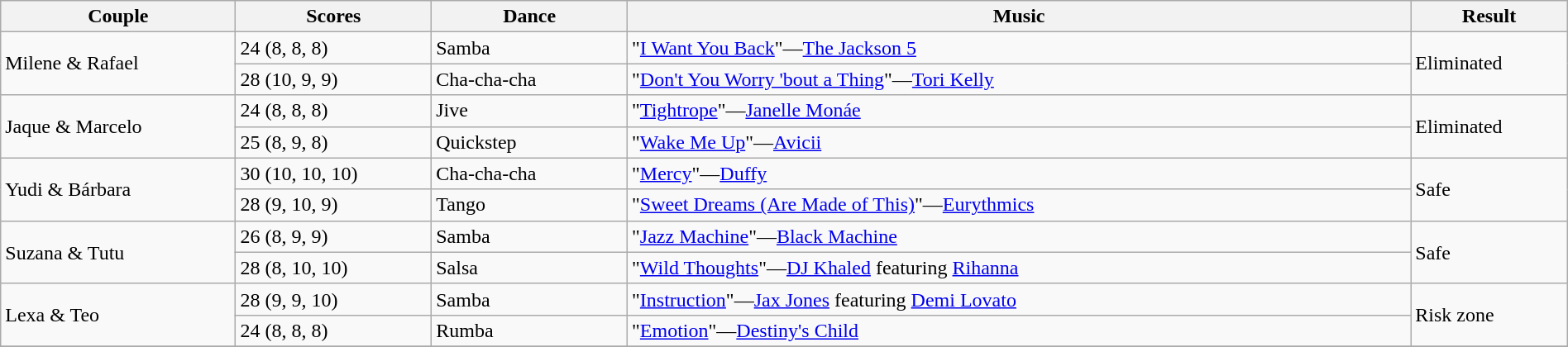<table class="wikitable sortable" style="width:100%;">
<tr>
<th style="width:15.0%;">Couple</th>
<th style="width:12.5%;">Scores</th>
<th style="width:12.5%;">Dance</th>
<th style="width:50.0%;">Music</th>
<th style="width:10.0%;">Result</th>
</tr>
<tr>
<td rowspan=2>Milene & Rafael</td>
<td>24 (8, 8, 8)</td>
<td>Samba</td>
<td>"<a href='#'>I Want You Back</a>"—<a href='#'>The Jackson 5</a></td>
<td rowspan=2>Eliminated</td>
</tr>
<tr>
<td>28 (10, 9, 9)</td>
<td>Cha-cha-cha</td>
<td>"<a href='#'>Don't You Worry 'bout a Thing</a>"—<a href='#'>Tori Kelly</a></td>
</tr>
<tr>
<td rowspan=2>Jaque & Marcelo</td>
<td>24 (8, 8, 8)</td>
<td>Jive</td>
<td>"<a href='#'>Tightrope</a>"—<a href='#'>Janelle Monáe</a></td>
<td rowspan=2>Eliminated</td>
</tr>
<tr>
<td>25 (8, 9, 8)</td>
<td>Quickstep</td>
<td>"<a href='#'>Wake Me Up</a>"—<a href='#'>Avicii</a></td>
</tr>
<tr>
<td rowspan=2>Yudi & Bárbara</td>
<td>30 (10, 10, 10)</td>
<td>Cha-cha-cha</td>
<td>"<a href='#'>Mercy</a>"—<a href='#'>Duffy</a></td>
<td rowspan=2>Safe</td>
</tr>
<tr>
<td>28 (9, 10, 9)</td>
<td>Tango</td>
<td>"<a href='#'>Sweet Dreams (Are Made of This)</a>"—<a href='#'>Eurythmics</a></td>
</tr>
<tr>
<td rowspan=2>Suzana & Tutu</td>
<td>26 (8, 9, 9)</td>
<td>Samba</td>
<td>"<a href='#'>Jazz Machine</a>"—<a href='#'>Black Machine</a></td>
<td rowspan=2>Safe</td>
</tr>
<tr>
<td>28 (8, 10, 10)</td>
<td>Salsa</td>
<td>"<a href='#'>Wild Thoughts</a>"—<a href='#'>DJ Khaled</a> featuring <a href='#'>Rihanna</a></td>
</tr>
<tr>
<td rowspan=2>Lexa & Teo</td>
<td>28 (9, 9, 10)</td>
<td>Samba</td>
<td>"<a href='#'>Instruction</a>"—<a href='#'>Jax Jones</a> featuring <a href='#'>Demi Lovato</a></td>
<td rowspan=2>Risk zone</td>
</tr>
<tr>
<td>24 (8, 8, 8)</td>
<td>Rumba</td>
<td>"<a href='#'>Emotion</a>"—<a href='#'>Destiny's Child</a></td>
</tr>
<tr>
</tr>
</table>
